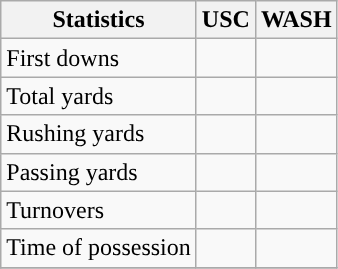<table class="wikitable" style="float: left;">
<tr>
<th>Statistics</th>
<th>USC</th>
<th>WASH</th>
</tr>
<tr>
<td>First downs</td>
<td></td>
<td></td>
</tr>
<tr>
<td>Total yards</td>
<td></td>
<td></td>
</tr>
<tr>
<td>Rushing yards</td>
<td></td>
<td></td>
</tr>
<tr>
<td>Passing yards</td>
<td></td>
<td></td>
</tr>
<tr>
<td>Turnovers</td>
<td></td>
<td></td>
</tr>
<tr>
<td>Time of possession</td>
<td></td>
<td></td>
</tr>
<tr>
</tr>
</table>
